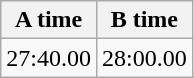<table class="wikitable" border="1" align="upright">
<tr>
<th>A time</th>
<th>B time</th>
</tr>
<tr>
<td>27:40.00</td>
<td>28:00.00</td>
</tr>
</table>
